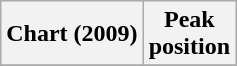<table class="wikitable plainrowheaders">
<tr>
<th scope="col">Chart (2009)</th>
<th scope="col">Peak<br>position</th>
</tr>
<tr>
</tr>
</table>
